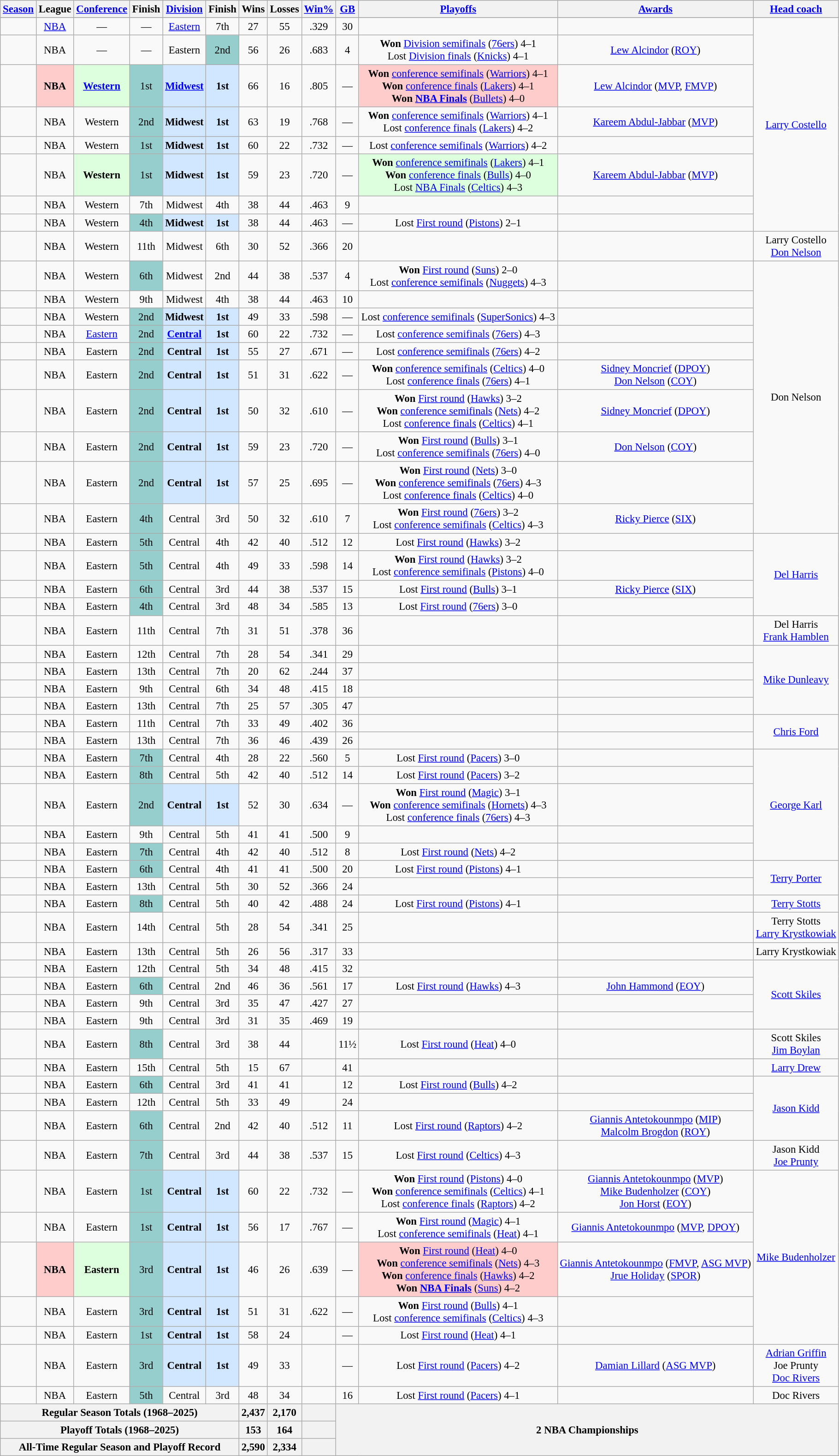<table class="wikitable" style="font-size: 95%">
<tr align="center">
<th scope="col"><a href='#'>Season</a></th>
<th scope="col">League</th>
<th scope="col" class="unsortable"><a href='#'>Conference</a></th>
<th scope="col">Finish</th>
<th scope="col" class="unsortable"><a href='#'>Division</a></th>
<th scope="col">Finish</th>
<th scope="col">Wins</th>
<th scope="col">Losses</th>
<th scope="col"><a href='#'>Win%</a></th>
<th scope="col"><a href='#'>GB</a></th>
<th scope="col" class="unsortable"><a href='#'>Playoffs</a></th>
<th scope="col" class="unsortable"><a href='#'>Awards</a></th>
<th scope="col"><a href='#'>Head coach</a></th>
</tr>
<tr>
</tr>
<tr align="center">
<td></td>
<td><a href='#'>NBA</a></td>
<td>—</td>
<td>—</td>
<td><a href='#'>Eastern</a></td>
<td>7th</td>
<td>27</td>
<td>55</td>
<td>.329</td>
<td>30</td>
<td></td>
<td></td>
<td rowspan=8><a href='#'>Larry Costello</a></td>
</tr>
<tr align="center">
<td></td>
<td>NBA</td>
<td>—</td>
<td>—</td>
<td>Eastern</td>
<td bgcolor="#96CDCD">2nd</td>
<td>56</td>
<td>26</td>
<td>.683</td>
<td>4</td>
<td><strong>Won</strong> <a href='#'>Division semifinals</a> (<a href='#'>76ers</a>) 4–1<br>Lost <a href='#'>Division finals</a> (<a href='#'>Knicks</a>) 4–1</td>
<td><a href='#'>Lew Alcindor</a> (<a href='#'>ROY</a>)</td>
</tr>
<tr align="center">
<td></td>
<td bgcolor="#FFCCCC"><strong>NBA</strong></td>
<td bgcolor="#DDFFDD"><strong><a href='#'>Western</a></strong></td>
<td bgcolor="#96CDCD">1st</td>
<td bgcolor="#D0E7FF"><strong><a href='#'>Midwest</a></strong></td>
<td bgcolor="#D0E7FF"><strong>1st</strong></td>
<td>66</td>
<td>16</td>
<td>.805</td>
<td>—</td>
<td bgcolor="#FFCCCC"><strong>Won</strong> <a href='#'>conference semifinals</a> (<a href='#'>Warriors</a>) 4–1<br><strong>Won</strong> <a href='#'>conference finals</a> (<a href='#'>Lakers</a>) 4–1<br><strong>Won <a href='#'>NBA Finals</a></strong> (<a href='#'>Bullets</a>) 4–0</td>
<td><a href='#'>Lew Alcindor</a> (<a href='#'>MVP</a>, <a href='#'>FMVP</a>)</td>
</tr>
<tr align="center">
<td></td>
<td>NBA</td>
<td>Western</td>
<td bgcolor="#96CDCD">2nd</td>
<td bgcolor="#D0E7FF"><strong>Midwest</strong></td>
<td bgcolor="#D0E7FF"><strong>1st</strong></td>
<td>63</td>
<td>19</td>
<td>.768</td>
<td>—</td>
<td><strong>Won</strong> <a href='#'>conference semifinals</a> (<a href='#'>Warriors</a>) 4–1<br>Lost <a href='#'>conference finals</a> (<a href='#'>Lakers</a>) 4–2</td>
<td><a href='#'>Kareem Abdul-Jabbar</a> (<a href='#'>MVP</a>)</td>
</tr>
<tr align="center">
<td></td>
<td>NBA</td>
<td>Western</td>
<td bgcolor="#96CDCD">1st</td>
<td bgcolor="#D0E7FF"><strong>Midwest</strong></td>
<td bgcolor="#D0E7FF"><strong>1st</strong></td>
<td>60</td>
<td>22</td>
<td>.732</td>
<td>—</td>
<td>Lost <a href='#'>conference semifinals</a> (<a href='#'>Warriors</a>) 4–2</td>
<td></td>
</tr>
<tr align="center">
<td></td>
<td>NBA</td>
<td bgcolor="#DDFFDD"><strong>Western</strong></td>
<td bgcolor="#96CDCD">1st</td>
<td bgcolor="#D0E7FF"><strong>Midwest</strong></td>
<td bgcolor="#D0E7FF"><strong>1st</strong></td>
<td>59</td>
<td>23</td>
<td>.720</td>
<td>—</td>
<td bgcolor="#ddffdd"><strong>Won</strong> <a href='#'>conference semifinals</a> (<a href='#'>Lakers</a>) 4–1<br><strong>Won</strong> <a href='#'>conference finals</a> (<a href='#'>Bulls</a>) 4–0<br>Lost <a href='#'>NBA Finals</a> (<a href='#'>Celtics</a>) 4–3</td>
<td><a href='#'>Kareem Abdul-Jabbar</a> (<a href='#'>MVP</a>)</td>
</tr>
<tr align="center">
<td></td>
<td>NBA</td>
<td>Western</td>
<td>7th</td>
<td>Midwest</td>
<td>4th</td>
<td>38</td>
<td>44</td>
<td>.463</td>
<td>9</td>
<td></td>
<td></td>
</tr>
<tr align="center">
<td></td>
<td>NBA</td>
<td>Western</td>
<td bgcolor="#96CDCD">4th</td>
<td bgcolor="#D0E7FF"><strong>Midwest</strong></td>
<td bgcolor="#D0E7FF"><strong>1st</strong></td>
<td>38</td>
<td>44</td>
<td>.463</td>
<td>—</td>
<td>Lost <a href='#'>First round</a> (<a href='#'>Pistons</a>) 2–1</td>
<td></td>
</tr>
<tr align="center">
<td></td>
<td>NBA</td>
<td>Western</td>
<td>11th</td>
<td>Midwest</td>
<td>6th</td>
<td>30</td>
<td>52</td>
<td>.366</td>
<td>20</td>
<td></td>
<td></td>
<td>Larry Costello<br><a href='#'>Don Nelson</a></td>
</tr>
<tr align="center">
<td></td>
<td>NBA</td>
<td>Western</td>
<td bgcolor="#96CDCD">6th</td>
<td>Midwest</td>
<td>2nd</td>
<td>44</td>
<td>38</td>
<td>.537</td>
<td>4</td>
<td><strong>Won</strong> <a href='#'>First round</a> (<a href='#'>Suns</a>) 2–0<br>Lost <a href='#'>conference semifinals</a> (<a href='#'>Nuggets</a>) 4–3</td>
<td></td>
<td rowspan=10>Don Nelson</td>
</tr>
<tr align="center">
<td></td>
<td>NBA</td>
<td>Western</td>
<td>9th</td>
<td>Midwest</td>
<td>4th</td>
<td>38</td>
<td>44</td>
<td>.463</td>
<td>10</td>
<td></td>
<td></td>
</tr>
<tr align="center">
<td></td>
<td>NBA</td>
<td>Western</td>
<td bgcolor="#96CDCD">2nd</td>
<td bgcolor="#D0E7FF"><strong>Midwest</strong></td>
<td bgcolor="#D0E7FF"><strong>1st</strong></td>
<td>49</td>
<td>33</td>
<td>.598</td>
<td>—</td>
<td>Lost <a href='#'>conference semifinals</a> (<a href='#'>SuperSonics</a>) 4–3</td>
<td></td>
</tr>
<tr align="center">
<td></td>
<td>NBA</td>
<td><a href='#'>Eastern</a></td>
<td bgcolor="#96CDCD">2nd</td>
<td bgcolor="#D0E7FF"><strong><a href='#'>Central</a></strong></td>
<td bgcolor="#D0E7FF"><strong>1st</strong></td>
<td>60</td>
<td>22</td>
<td>.732</td>
<td>—</td>
<td>Lost <a href='#'>conference semifinals</a> (<a href='#'>76ers</a>) 4–3</td>
<td></td>
</tr>
<tr align="center">
<td></td>
<td>NBA</td>
<td>Eastern</td>
<td bgcolor="#96CDCD">2nd</td>
<td bgcolor="#D0E7FF"><strong>Central</strong></td>
<td bgcolor="#D0E7FF"><strong>1st</strong></td>
<td>55</td>
<td>27</td>
<td>.671</td>
<td>—</td>
<td>Lost <a href='#'>conference semifinals</a> (<a href='#'>76ers</a>) 4–2</td>
<td></td>
</tr>
<tr align="center">
<td></td>
<td>NBA</td>
<td>Eastern</td>
<td bgcolor="#96CDCD">2nd</td>
<td bgcolor="#D0E7FF"><strong>Central</strong></td>
<td bgcolor="#D0E7FF"><strong>1st</strong></td>
<td>51</td>
<td>31</td>
<td>.622</td>
<td>—</td>
<td><strong>Won</strong> <a href='#'>conference semifinals</a> (<a href='#'>Celtics</a>) 4–0<br>Lost <a href='#'>conference finals</a> (<a href='#'>76ers</a>) 4–1</td>
<td><a href='#'>Sidney Moncrief</a> (<a href='#'>DPOY</a>)<br><a href='#'>Don Nelson</a> (<a href='#'>COY</a>)</td>
</tr>
<tr align="center">
<td></td>
<td>NBA</td>
<td>Eastern</td>
<td bgcolor="#96CDCD">2nd</td>
<td bgcolor="#D0E7FF"><strong>Central</strong></td>
<td bgcolor="#D0E7FF"><strong>1st</strong></td>
<td>50</td>
<td>32</td>
<td>.610</td>
<td>—</td>
<td><strong>Won</strong> <a href='#'>First round</a> (<a href='#'>Hawks</a>) 3–2<br><strong>Won</strong> <a href='#'>conference semifinals</a> (<a href='#'>Nets</a>) 4–2<br>Lost <a href='#'>conference finals</a> (<a href='#'>Celtics</a>) 4–1</td>
<td><a href='#'>Sidney Moncrief</a> (<a href='#'>DPOY</a>)</td>
</tr>
<tr align="center">
<td></td>
<td>NBA</td>
<td>Eastern</td>
<td bgcolor="#96CDCD">2nd</td>
<td bgcolor="#D0E7FF"><strong>Central</strong></td>
<td bgcolor="#D0E7FF"><strong>1st</strong></td>
<td>59</td>
<td>23</td>
<td>.720</td>
<td>—</td>
<td><strong>Won</strong> <a href='#'>First round</a> (<a href='#'>Bulls</a>) 3–1<br>Lost <a href='#'>conference semifinals</a> (<a href='#'>76ers</a>) 4–0</td>
<td><a href='#'>Don Nelson</a> (<a href='#'>COY</a>)</td>
</tr>
<tr align="center">
<td></td>
<td>NBA</td>
<td>Eastern</td>
<td bgcolor="#96CDCD">2nd</td>
<td bgcolor="#D0E7FF"><strong>Central</strong></td>
<td bgcolor="#D0E7FF"><strong>1st</strong></td>
<td>57</td>
<td>25</td>
<td>.695</td>
<td>—</td>
<td><strong>Won</strong> <a href='#'>First round</a> (<a href='#'>Nets</a>) 3–0<br><strong>Won</strong> <a href='#'>conference semifinals</a> (<a href='#'>76ers</a>) 4–3<br>Lost <a href='#'>conference finals</a> (<a href='#'>Celtics</a>) 4–0</td>
<td></td>
</tr>
<tr align="center">
<td></td>
<td>NBA</td>
<td>Eastern</td>
<td bgcolor="#96CDCD">4th</td>
<td>Central</td>
<td>3rd</td>
<td>50</td>
<td>32</td>
<td>.610</td>
<td>7</td>
<td><strong>Won</strong> <a href='#'>First round</a> (<a href='#'>76ers</a>) 3–2<br>Lost <a href='#'>conference semifinals</a> (<a href='#'>Celtics</a>) 4–3</td>
<td><a href='#'>Ricky Pierce</a> (<a href='#'>SIX</a>)</td>
</tr>
<tr align="center">
<td></td>
<td>NBA</td>
<td>Eastern</td>
<td bgcolor="#96CDCD">5th</td>
<td>Central</td>
<td>4th</td>
<td>42</td>
<td>40</td>
<td>.512</td>
<td>12</td>
<td>Lost <a href='#'>First round</a> (<a href='#'>Hawks</a>) 3–2</td>
<td></td>
<td rowspan=4><a href='#'>Del Harris</a></td>
</tr>
<tr align="center">
<td></td>
<td>NBA</td>
<td>Eastern</td>
<td bgcolor="#96CDCD">5th</td>
<td>Central</td>
<td>4th</td>
<td>49</td>
<td>33</td>
<td>.598</td>
<td>14</td>
<td><strong>Won</strong> <a href='#'>First round</a> (<a href='#'>Hawks</a>) 3–2<br>Lost <a href='#'>conference semifinals</a> (<a href='#'>Pistons</a>) 4–0</td>
<td></td>
</tr>
<tr align="center">
<td></td>
<td>NBA</td>
<td>Eastern</td>
<td bgcolor="#96CDCD">6th</td>
<td>Central</td>
<td>3rd</td>
<td>44</td>
<td>38</td>
<td>.537</td>
<td>15</td>
<td>Lost <a href='#'>First round</a> (<a href='#'>Bulls</a>) 3–1</td>
<td><a href='#'>Ricky Pierce</a> (<a href='#'>SIX</a>)</td>
</tr>
<tr align="center">
<td></td>
<td>NBA</td>
<td>Eastern</td>
<td bgcolor="#96CDCD">4th</td>
<td>Central</td>
<td>3rd</td>
<td>48</td>
<td>34</td>
<td>.585</td>
<td>13</td>
<td>Lost <a href='#'>First round</a> (<a href='#'>76ers</a>) 3–0</td>
<td></td>
</tr>
<tr align="center">
<td></td>
<td>NBA</td>
<td>Eastern</td>
<td>11th</td>
<td>Central</td>
<td>7th</td>
<td>31</td>
<td>51</td>
<td>.378</td>
<td>36</td>
<td></td>
<td></td>
<td>Del Harris<br><a href='#'>Frank Hamblen</a></td>
</tr>
<tr align="center">
<td></td>
<td>NBA</td>
<td>Eastern</td>
<td>12th</td>
<td>Central</td>
<td>7th</td>
<td>28</td>
<td>54</td>
<td>.341</td>
<td>29</td>
<td></td>
<td></td>
<td rowspan=4><a href='#'>Mike Dunleavy</a></td>
</tr>
<tr align="center">
<td></td>
<td>NBA</td>
<td>Eastern</td>
<td>13th</td>
<td>Central</td>
<td>7th</td>
<td>20</td>
<td>62</td>
<td>.244</td>
<td>37</td>
<td></td>
<td></td>
</tr>
<tr align="center">
<td></td>
<td>NBA</td>
<td>Eastern</td>
<td>9th</td>
<td>Central</td>
<td>6th</td>
<td>34</td>
<td>48</td>
<td>.415</td>
<td>18</td>
<td></td>
<td></td>
</tr>
<tr align="center">
<td></td>
<td>NBA</td>
<td>Eastern</td>
<td>13th</td>
<td>Central</td>
<td>7th</td>
<td>25</td>
<td>57</td>
<td>.305</td>
<td>47</td>
<td></td>
<td></td>
</tr>
<tr align="center">
<td></td>
<td>NBA</td>
<td>Eastern</td>
<td>11th</td>
<td>Central</td>
<td>7th</td>
<td>33</td>
<td>49</td>
<td>.402</td>
<td>36</td>
<td></td>
<td></td>
<td rowspan=2><a href='#'>Chris Ford</a></td>
</tr>
<tr align="center">
<td></td>
<td>NBA</td>
<td>Eastern</td>
<td>13th</td>
<td>Central</td>
<td>7th</td>
<td>36</td>
<td>46</td>
<td>.439</td>
<td>26</td>
<td></td>
<td></td>
</tr>
<tr align="center">
<td></td>
<td>NBA</td>
<td>Eastern</td>
<td bgcolor="#96CDCD">7th</td>
<td>Central</td>
<td>4th</td>
<td>28</td>
<td>22</td>
<td>.560</td>
<td>5</td>
<td>Lost <a href='#'>First round</a> (<a href='#'>Pacers</a>) 3–0</td>
<td></td>
<td rowspan=5><a href='#'>George Karl</a></td>
</tr>
<tr align="center">
<td></td>
<td>NBA</td>
<td>Eastern</td>
<td bgcolor="#96CDCD">8th</td>
<td>Central</td>
<td>5th</td>
<td>42</td>
<td>40</td>
<td>.512</td>
<td>14</td>
<td>Lost <a href='#'>First round</a> (<a href='#'>Pacers</a>) 3–2</td>
<td></td>
</tr>
<tr align="center">
<td></td>
<td>NBA</td>
<td>Eastern</td>
<td bgcolor="#96CDCD">2nd</td>
<td bgcolor="#D0E7FF"><strong>Central</strong></td>
<td bgcolor="#D0E7FF"><strong>1st</strong></td>
<td>52</td>
<td>30</td>
<td>.634</td>
<td>—</td>
<td><strong>Won</strong> <a href='#'>First round</a> (<a href='#'>Magic</a>) 3–1<br><strong>Won</strong> <a href='#'>conference semifinals</a> (<a href='#'>Hornets</a>) 4–3<br>Lost <a href='#'>conference finals</a> (<a href='#'>76ers</a>) 4–3</td>
<td></td>
</tr>
<tr align="center">
<td></td>
<td>NBA</td>
<td>Eastern</td>
<td>9th</td>
<td>Central</td>
<td>5th</td>
<td>41</td>
<td>41</td>
<td>.500</td>
<td>9</td>
<td></td>
<td></td>
</tr>
<tr align="center">
<td></td>
<td>NBA</td>
<td>Eastern</td>
<td bgcolor="#96CDCD">7th</td>
<td>Central</td>
<td>4th</td>
<td>42</td>
<td>40</td>
<td>.512</td>
<td>8</td>
<td>Lost <a href='#'>First round</a> (<a href='#'>Nets</a>) 4–2</td>
<td></td>
</tr>
<tr align="center">
<td></td>
<td>NBA</td>
<td>Eastern</td>
<td bgcolor="#96CDCD">6th</td>
<td>Central</td>
<td>4th</td>
<td>41</td>
<td>41</td>
<td>.500</td>
<td>20</td>
<td>Lost <a href='#'>First round</a> (<a href='#'>Pistons</a>) 4–1</td>
<td></td>
<td rowspan=2><a href='#'>Terry Porter</a></td>
</tr>
<tr align="center">
<td></td>
<td>NBA</td>
<td>Eastern</td>
<td>13th</td>
<td>Central</td>
<td>5th</td>
<td>30</td>
<td>52</td>
<td>.366</td>
<td>24</td>
<td></td>
<td></td>
</tr>
<tr align="center">
<td></td>
<td>NBA</td>
<td>Eastern</td>
<td bgcolor="#96CDCD">8th</td>
<td>Central</td>
<td>5th</td>
<td>40</td>
<td>42</td>
<td>.488</td>
<td>24</td>
<td>Lost <a href='#'>First round</a> (<a href='#'>Pistons</a>) 4–1</td>
<td></td>
<td><a href='#'>Terry Stotts</a></td>
</tr>
<tr align="center">
<td></td>
<td>NBA</td>
<td>Eastern</td>
<td>14th</td>
<td>Central</td>
<td>5th</td>
<td>28</td>
<td>54</td>
<td>.341</td>
<td>25</td>
<td></td>
<td></td>
<td>Terry Stotts<br><a href='#'>Larry Krystkowiak</a></td>
</tr>
<tr align="center">
<td></td>
<td>NBA</td>
<td>Eastern</td>
<td>13th</td>
<td>Central</td>
<td>5th</td>
<td>26</td>
<td>56</td>
<td>.317</td>
<td>33</td>
<td></td>
<td></td>
<td>Larry Krystkowiak</td>
</tr>
<tr align="center">
<td></td>
<td>NBA</td>
<td>Eastern</td>
<td>12th</td>
<td>Central</td>
<td>5th</td>
<td>34</td>
<td>48</td>
<td>.415</td>
<td>32</td>
<td></td>
<td></td>
<td rowspan=4><a href='#'>Scott Skiles</a></td>
</tr>
<tr align="center">
<td></td>
<td>NBA</td>
<td>Eastern</td>
<td bgcolor="#96CDCD">6th</td>
<td>Central</td>
<td>2nd</td>
<td>46</td>
<td>36</td>
<td>.561</td>
<td>17</td>
<td>Lost <a href='#'>First round</a> (<a href='#'>Hawks</a>) 4–3</td>
<td><a href='#'>John Hammond</a> (<a href='#'>EOY</a>)</td>
</tr>
<tr align="center">
<td></td>
<td>NBA</td>
<td>Eastern</td>
<td>9th</td>
<td>Central</td>
<td>3rd</td>
<td>35</td>
<td>47</td>
<td>.427</td>
<td>27</td>
<td></td>
<td></td>
</tr>
<tr align="center">
<td></td>
<td>NBA</td>
<td>Eastern</td>
<td>9th</td>
<td>Central</td>
<td>3rd</td>
<td>31</td>
<td>35</td>
<td>.469</td>
<td>19</td>
<td></td>
<td></td>
</tr>
<tr align="center">
<td></td>
<td>NBA</td>
<td>Eastern</td>
<td bgcolor="#96CDCD">8th</td>
<td>Central</td>
<td>3rd</td>
<td>38</td>
<td>44</td>
<td></td>
<td>11½</td>
<td>Lost <a href='#'>First round</a> (<a href='#'>Heat</a>) 4–0</td>
<td></td>
<td>Scott Skiles<br><a href='#'>Jim Boylan</a></td>
</tr>
<tr align="center">
<td></td>
<td>NBA</td>
<td>Eastern</td>
<td>15th</td>
<td>Central</td>
<td>5th</td>
<td>15</td>
<td>67</td>
<td></td>
<td>41</td>
<td></td>
<td></td>
<td><a href='#'>Larry Drew</a></td>
</tr>
<tr align="center">
<td></td>
<td>NBA</td>
<td>Eastern</td>
<td bgcolor="#96CDCD">6th</td>
<td>Central</td>
<td>3rd</td>
<td>41</td>
<td>41</td>
<td></td>
<td>12</td>
<td>Lost <a href='#'>First round</a> (<a href='#'>Bulls</a>) 4–2</td>
<td></td>
<td rowspan=3><a href='#'>Jason Kidd</a></td>
</tr>
<tr align="center">
<td></td>
<td>NBA</td>
<td>Eastern</td>
<td>12th</td>
<td>Central</td>
<td>5th</td>
<td>33</td>
<td>49</td>
<td></td>
<td>24</td>
<td></td>
<td></td>
</tr>
<tr align="center">
<td></td>
<td>NBA</td>
<td>Eastern</td>
<td bgcolor="#96CDCD">6th</td>
<td>Central</td>
<td>2nd</td>
<td>42</td>
<td>40</td>
<td>.512</td>
<td>11</td>
<td>Lost <a href='#'>First round</a> (<a href='#'>Raptors</a>) 4–2</td>
<td><a href='#'>Giannis Antetokounmpo</a> (<a href='#'>MIP</a>)<br><a href='#'>Malcolm Brogdon</a> (<a href='#'>ROY</a>)</td>
</tr>
<tr align="center">
<td></td>
<td>NBA</td>
<td>Eastern</td>
<td bgcolor="#96CDCD">7th</td>
<td>Central</td>
<td>3rd</td>
<td>44</td>
<td>38</td>
<td>.537</td>
<td>15</td>
<td>Lost <a href='#'>First round</a> (<a href='#'>Celtics</a>) 4–3</td>
<td></td>
<td>Jason Kidd<br><a href='#'>Joe Prunty</a></td>
</tr>
<tr align="center">
<td></td>
<td>NBA</td>
<td>Eastern</td>
<td bgcolor="#96CDCD">1st</td>
<td bgcolor="#D0E7FF"><strong>Central</strong></td>
<td bgcolor="#D0E7FF"><strong>1st</strong></td>
<td>60</td>
<td>22</td>
<td>.732</td>
<td>—</td>
<td><strong>Won</strong> <a href='#'>First round</a> (<a href='#'>Pistons</a>) 4–0<br><strong>Won</strong> <a href='#'>conference semifinals</a> (<a href='#'>Celtics</a>) 4–1<br>Lost <a href='#'>conference finals</a> (<a href='#'>Raptors</a>) 4–2</td>
<td><a href='#'>Giannis Antetokounmpo</a> (<a href='#'>MVP</a>)<br><a href='#'>Mike Budenholzer</a> (<a href='#'>COY</a>)<br><a href='#'>Jon Horst</a> (<a href='#'>EOY</a>)</td>
<td rowspan=5><a href='#'>Mike Budenholzer</a></td>
</tr>
<tr align="center">
<td></td>
<td>NBA</td>
<td>Eastern</td>
<td bgcolor="#96CDCD">1st</td>
<td bgcolor="#D0E7FF"><strong>Central</strong></td>
<td bgcolor="#D0E7FF"><strong>1st</strong></td>
<td>56</td>
<td>17</td>
<td>.767</td>
<td>—</td>
<td><strong>Won</strong> <a href='#'>First round</a> (<a href='#'>Magic</a>) 4–1<br>Lost <a href='#'>conference semifinals</a> (<a href='#'>Heat</a>) 4–1</td>
<td><a href='#'>Giannis Antetokounmpo</a> (<a href='#'>MVP</a>, <a href='#'>DPOY</a>)</td>
</tr>
<tr align="center">
<td></td>
<td bgcolor="#FFCCCC"><strong>NBA</strong></td>
<td bgcolor="#DDFFDD"><strong>Eastern</strong></td>
<td bgcolor="#96CDCD">3rd</td>
<td bgcolor="#D0E7FF"><strong>Central</strong></td>
<td bgcolor="#D0E7FF"><strong>1st</strong></td>
<td>46</td>
<td>26</td>
<td>.639</td>
<td>—</td>
<td bgcolor="#FFCCCC"><strong>Won</strong> <a href='#'>First round</a> (<a href='#'>Heat</a>) 4–0<br><strong>Won</strong> <a href='#'>conference semifinals</a> (<a href='#'>Nets</a>) 4–3<br><strong>Won</strong> <a href='#'>conference finals</a> (<a href='#'>Hawks</a>) 4–2<br><strong>Won <a href='#'>NBA Finals</a></strong> (<a href='#'>Suns</a>) 4–2</td>
<td><a href='#'>Giannis Antetokounmpo</a> (<a href='#'>FMVP</a>, <a href='#'>ASG MVP</a>)<br><a href='#'>Jrue Holiday</a> (<a href='#'>SPOR</a>)</td>
</tr>
<tr align="center">
<td></td>
<td>NBA</td>
<td>Eastern</td>
<td bgcolor="#96CDCD">3rd</td>
<td bgcolor="#D0E7FF"><strong>Central</strong></td>
<td bgcolor="#D0E7FF"><strong>1st</strong></td>
<td>51</td>
<td>31</td>
<td>.622</td>
<td>—</td>
<td bgcolor=""><strong>Won</strong> <a href='#'>First round</a> (<a href='#'>Bulls</a>) 4–1<br>Lost <a href='#'>conference semifinals</a> (<a href='#'>Celtics</a>) 4–3</td>
<td></td>
</tr>
<tr align="center">
<td></td>
<td>NBA</td>
<td>Eastern</td>
<td bgcolor="#96CDCD">1st</td>
<td bgcolor="#D0E7FF"><strong>Central</strong></td>
<td bgcolor="#D0E7FF"><strong>1st</strong></td>
<td>58</td>
<td>24</td>
<td></td>
<td>—</td>
<td>Lost <a href='#'>First round</a> (<a href='#'>Heat</a>) 4–1</td>
<td></td>
</tr>
<tr align="center">
<td></td>
<td>NBA</td>
<td>Eastern</td>
<td bgcolor="#96CDCD">3rd</td>
<td bgcolor="#D0E7FF"><strong>Central</strong></td>
<td bgcolor="#D0E7FF"><strong>1st</strong></td>
<td>49</td>
<td>33</td>
<td></td>
<td>—</td>
<td>Lost <a href='#'>First round</a> (<a href='#'>Pacers</a>) 4–2</td>
<td><a href='#'>Damian Lillard</a> (<a href='#'>ASG MVP</a>)</td>
<td><a href='#'>Adrian Griffin</a><br> Joe Prunty<br> <a href='#'>Doc Rivers</a></td>
</tr>
<tr align="center">
<td></td>
<td>NBA</td>
<td>Eastern</td>
<td bgcolor="#96CDCD">5th</td>
<td>Central</td>
<td>3rd</td>
<td>48</td>
<td>34</td>
<td></td>
<td>16</td>
<td>Lost <a href='#'>First round</a> (<a href='#'>Pacers</a>) 4–1</td>
<td></td>
<td>Doc Rivers</td>
</tr>
<tr align="center">
<th colspan="6">Regular Season Totals (1968–2025)</th>
<th>2,437</th>
<th>2,170</th>
<th></th>
<th colspan="4" rowspan="3"><strong>2 NBA Championships</strong></th>
</tr>
<tr align="center">
<th colspan="6">Playoff Totals (1968–2025)</th>
<th>153</th>
<th>164</th>
<th></th>
</tr>
<tr align="center">
<th colspan="6">All-Time Regular Season and Playoff Record</th>
<th>2,590</th>
<th>2,334</th>
<th></th>
</tr>
</table>
